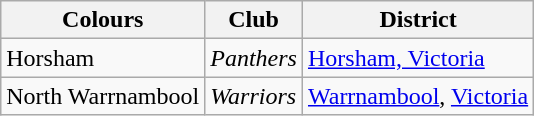<table class="wikitable">
<tr>
<th>Colours</th>
<th>Club</th>
<th>District</th>
</tr>
<tr>
<td> Horsham</td>
<td><em>Panthers</em></td>
<td><a href='#'>Horsham, Victoria</a></td>
</tr>
<tr>
<td> North Warrnambool</td>
<td><em>Warriors</em></td>
<td><a href='#'>Warrnambool</a>, <a href='#'>Victoria</a></td>
</tr>
</table>
